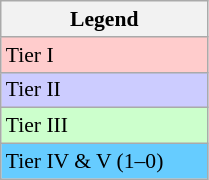<table class=wikitable style=font-size:90% width=11%>
<tr>
<th>Legend</th>
</tr>
<tr>
<td bgcolor=#ffcccc>Tier I</td>
</tr>
<tr>
<td bgcolor=#ccccff>Tier II</td>
</tr>
<tr>
<td bgcolor=#CCFFCC>Tier III</td>
</tr>
<tr>
<td bgcolor=#66CCFF>Tier IV & V (1–0)</td>
</tr>
</table>
